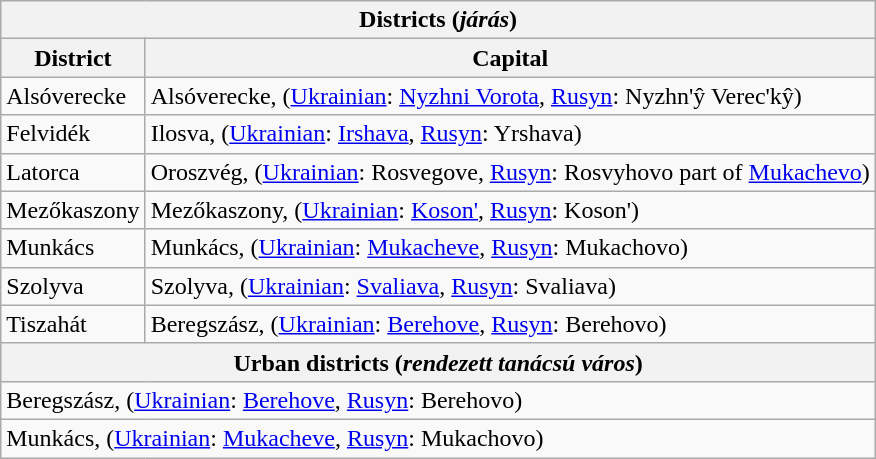<table class="wikitable">
<tr>
<th colspan=2>Districts (<em>járás</em>)</th>
</tr>
<tr>
<th>District</th>
<th>Capital</th>
</tr>
<tr>
<td>Alsóverecke</td>
<td>Alsóverecke, (<a href='#'>Ukrainian</a>: <a href='#'>Nyzhni Vorota</a>, <a href='#'>Rusyn</a>: Nyzhn'ŷ Verec'kŷ)</td>
</tr>
<tr>
<td>Felvidék</td>
<td>Ilosva, (<a href='#'>Ukrainian</a>: <a href='#'>Irshava</a>, <a href='#'>Rusyn</a>: Yrshava)</td>
</tr>
<tr>
<td>Latorca</td>
<td>Oroszvég, (<a href='#'>Ukrainian</a>: Rosvegove, <a href='#'>Rusyn</a>: Rosvyhovo part of <a href='#'>Mukachevo</a>)</td>
</tr>
<tr>
<td>Mezőkaszony</td>
<td>Mezőkaszony, (<a href='#'>Ukrainian</a>: <a href='#'>Koson'</a>, <a href='#'>Rusyn</a>: Koson')</td>
</tr>
<tr>
<td>Munkács</td>
<td>Munkács, (<a href='#'>Ukrainian</a>: <a href='#'>Mukacheve</a>, <a href='#'>Rusyn</a>: Mukachovo)</td>
</tr>
<tr>
<td>Szolyva</td>
<td>Szolyva, (<a href='#'>Ukrainian</a>: <a href='#'>Svaliava</a>, <a href='#'>Rusyn</a>: Svaliava)</td>
</tr>
<tr>
<td>Tiszahát</td>
<td>Beregszász, (<a href='#'>Ukrainian</a>: <a href='#'>Berehove</a>, <a href='#'>Rusyn</a>: Berehovo)</td>
</tr>
<tr>
<th colspan=2>Urban districts (<em>rendezett tanácsú város</em>)</th>
</tr>
<tr>
<td colspan=2>Beregszász, (<a href='#'>Ukrainian</a>: <a href='#'>Berehove</a>, <a href='#'>Rusyn</a>: Berehovo)</td>
</tr>
<tr>
<td colspan=2>Munkács, (<a href='#'>Ukrainian</a>: <a href='#'>Mukacheve</a>, <a href='#'>Rusyn</a>: Mukachovo)</td>
</tr>
</table>
